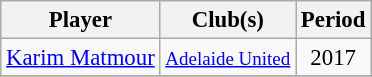<table class="wikitable collapsible collapsed" style="text-align:center;font-size:95%">
<tr>
<th scope="col">Player</th>
<th scope="col" class="unsortable">Club(s)</th>
<th scope="col">Period</th>
</tr>
<tr>
<td align="left"><a href='#'>Karim Matmour</a></td>
<td><small><a href='#'>Adelaide United</a></small></td>
<td>2017</td>
</tr>
<tr>
</tr>
</table>
